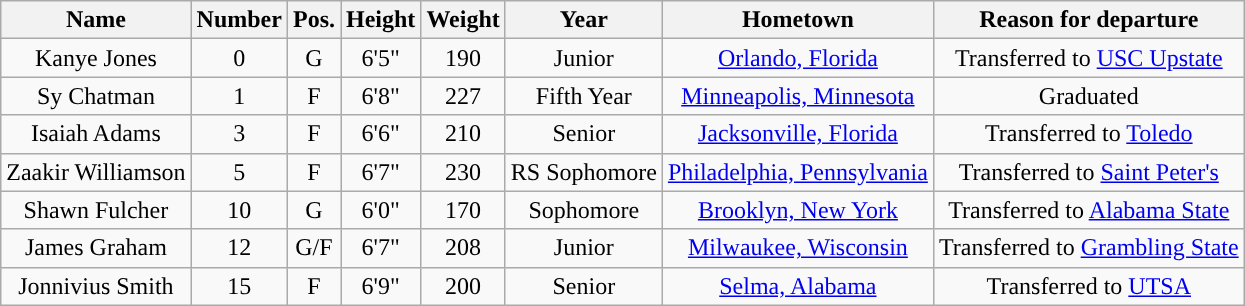<table class="wikitable sortable" style="text-align:center">
<tr align=center>
<th>Name</th>
<th>Number</th>
<th>Pos.</th>
<th>Height</th>
<th>Weight</th>
<th>Year</th>
<th>Hometown</th>
<th class="unsortable">Reason for departure</th>
</tr>
<tr>
<td>Kanye Jones</td>
<td>0</td>
<td>G</td>
<td>6'5"</td>
<td>190</td>
<td>Junior</td>
<td><a href='#'>Orlando, Florida</a></td>
<td>Transferred to <a href='#'>USC Upstate</a></td>
</tr>
<tr>
<td>Sy Chatman</td>
<td>1</td>
<td>F</td>
<td>6'8"</td>
<td>227</td>
<td>Fifth Year</td>
<td><a href='#'>Minneapolis, Minnesota</a></td>
<td>Graduated</td>
</tr>
<tr>
<td>Isaiah Adams</td>
<td>3</td>
<td>F</td>
<td>6'6"</td>
<td>210</td>
<td>Senior</td>
<td><a href='#'>Jacksonville, Florida</a></td>
<td>Transferred to <a href='#'>Toledo</a></td>
</tr>
<tr>
<td>Zaakir Williamson</td>
<td>5</td>
<td>F</td>
<td>6'7"</td>
<td>230</td>
<td>RS Sophomore</td>
<td><a href='#'>Philadelphia, Pennsylvania</a></td>
<td>Transferred to <a href='#'>Saint Peter's</a></td>
</tr>
<tr>
<td>Shawn Fulcher</td>
<td>10</td>
<td>G</td>
<td>6'0"</td>
<td>170</td>
<td>Sophomore</td>
<td><a href='#'>Brooklyn, New York</a></td>
<td>Transferred to <a href='#'>Alabama State</a></td>
</tr>
<tr>
<td>James Graham</td>
<td>12</td>
<td>G/F</td>
<td>6'7"</td>
<td>208</td>
<td>Junior</td>
<td><a href='#'>Milwaukee, Wisconsin</a></td>
<td>Transferred to <a href='#'>Grambling State</a></td>
</tr>
<tr>
<td>Jonnivius Smith</td>
<td>15</td>
<td>F</td>
<td>6'9"</td>
<td>200</td>
<td>Senior</td>
<td><a href='#'>Selma, Alabama</a></td>
<td>Transferred to <a href='#'>UTSA</a></td>
</tr>
</table>
